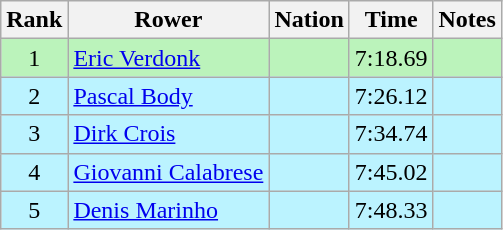<table class="wikitable sortable" style="text-align:center">
<tr>
<th>Rank</th>
<th>Rower</th>
<th>Nation</th>
<th>Time</th>
<th>Notes</th>
</tr>
<tr bgcolor=bbf3bb>
<td>1</td>
<td data-sort-value="Verdonk, Eric" align=left><a href='#'>Eric Verdonk</a></td>
<td align=left></td>
<td>7:18.69</td>
<td></td>
</tr>
<tr bgcolor=bbf3ff>
<td>2</td>
<td data-sort-value="Body, Pascal" align=left><a href='#'>Pascal Body</a></td>
<td align=left></td>
<td>7:26.12</td>
<td></td>
</tr>
<tr bgcolor=bbf3ff>
<td>3</td>
<td data-sort-value="Crois, Dirk" align=left><a href='#'>Dirk Crois</a></td>
<td align=left></td>
<td>7:34.74</td>
<td></td>
</tr>
<tr bgcolor=bbf3ff>
<td>4</td>
<td data-sort-value="Calabrese, Giovanni" align=left><a href='#'>Giovanni Calabrese</a></td>
<td align=left></td>
<td>7:45.02</td>
<td></td>
</tr>
<tr bgcolor=bbf3ff>
<td>5</td>
<td data-sort-value="Marinho, Denis" align=left><a href='#'>Denis Marinho</a></td>
<td align=left></td>
<td>7:48.33</td>
<td></td>
</tr>
</table>
